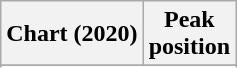<table class="wikitable sortable plainrowheaders" style="text-align:center">
<tr>
<th scope="col">Chart (2020)</th>
<th scope="col">Peak<br>position</th>
</tr>
<tr>
</tr>
<tr>
</tr>
<tr>
</tr>
<tr>
</tr>
<tr>
</tr>
</table>
